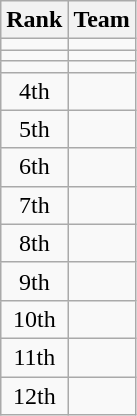<table class=wikitable style="text-align:center;">
<tr>
<th>Rank</th>
<th>Team</th>
</tr>
<tr>
<td></td>
<td align=left></td>
</tr>
<tr>
<td></td>
<td align=left></td>
</tr>
<tr>
<td></td>
<td align=left></td>
</tr>
<tr>
<td>4th</td>
<td align=left></td>
</tr>
<tr>
<td>5th</td>
<td align=left></td>
</tr>
<tr>
<td>6th</td>
<td align=left></td>
</tr>
<tr>
<td>7th</td>
<td align=left></td>
</tr>
<tr>
<td>8th</td>
<td align=left></td>
</tr>
<tr>
<td>9th</td>
<td align=left></td>
</tr>
<tr>
<td>10th</td>
<td align=left></td>
</tr>
<tr>
<td>11th</td>
<td align=left></td>
</tr>
<tr>
<td>12th</td>
<td align=left></td>
</tr>
</table>
